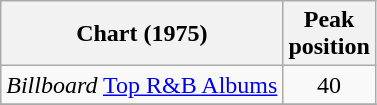<table class="wikitable">
<tr>
<th>Chart (1975)</th>
<th>Peak<br>position</th>
</tr>
<tr>
<td><em>Billboard</em> <a href='#'>Top R&B Albums</a></td>
<td align=center>40</td>
</tr>
<tr>
</tr>
</table>
